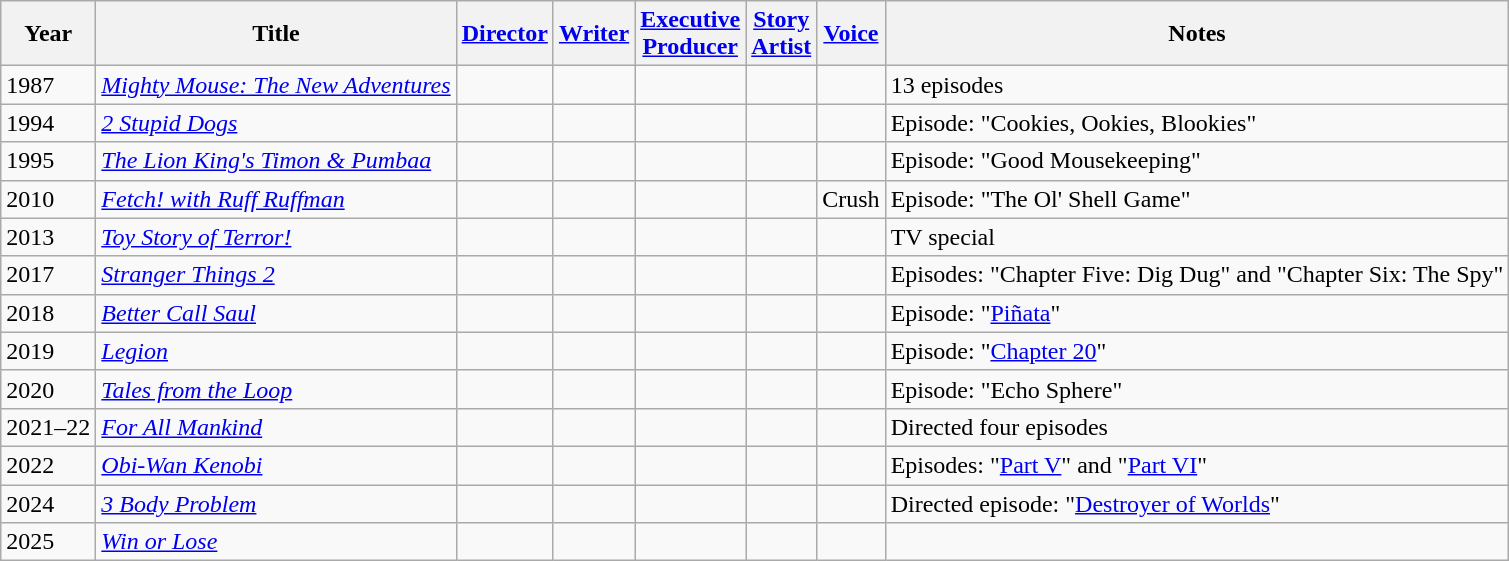<table class="wikitable">
<tr>
<th>Year</th>
<th>Title</th>
<th><a href='#'>Director</a></th>
<th><a href='#'>Writer</a></th>
<th><a href='#'>Executive<br>Producer</a></th>
<th><a href='#'>Story<br>Artist</a></th>
<th><a href='#'>Voice</a></th>
<th>Notes</th>
</tr>
<tr>
<td>1987</td>
<td><em><a href='#'>Mighty Mouse: The New Adventures</a></em></td>
<td></td>
<td></td>
<td></td>
<td></td>
<td></td>
<td>13 episodes</td>
</tr>
<tr>
<td>1994</td>
<td><em><a href='#'>2 Stupid Dogs</a></em></td>
<td></td>
<td></td>
<td></td>
<td></td>
<td></td>
<td>Episode: "Cookies, Ookies, Blookies"</td>
</tr>
<tr>
<td>1995</td>
<td><em><a href='#'>The Lion King's Timon & Pumbaa</a></em></td>
<td></td>
<td></td>
<td></td>
<td></td>
<td></td>
<td>Episode: "Good Mousekeeping"</td>
</tr>
<tr>
<td>2010</td>
<td><em><a href='#'>Fetch! with Ruff Ruffman</a></em></td>
<td></td>
<td></td>
<td></td>
<td></td>
<td>Crush</td>
<td>Episode: "The Ol' Shell Game"</td>
</tr>
<tr>
<td>2013</td>
<td><em><a href='#'>Toy Story of Terror!</a></em></td>
<td></td>
<td></td>
<td></td>
<td></td>
<td></td>
<td>TV special</td>
</tr>
<tr>
<td>2017</td>
<td><em><a href='#'>Stranger Things 2</a></em></td>
<td></td>
<td></td>
<td></td>
<td></td>
<td></td>
<td>Episodes: "Chapter Five: Dig Dug" and "Chapter Six: The Spy"</td>
</tr>
<tr>
<td>2018</td>
<td><em><a href='#'>Better Call Saul</a></em></td>
<td></td>
<td></td>
<td></td>
<td></td>
<td></td>
<td>Episode: "<a href='#'>Piñata</a>"</td>
</tr>
<tr>
<td>2019</td>
<td><em><a href='#'>Legion</a></em></td>
<td></td>
<td></td>
<td></td>
<td></td>
<td></td>
<td>Episode: "<a href='#'>Chapter 20</a>"</td>
</tr>
<tr>
<td>2020</td>
<td><em><a href='#'>Tales from the Loop</a></em></td>
<td></td>
<td></td>
<td></td>
<td></td>
<td></td>
<td>Episode: "Echo Sphere"</td>
</tr>
<tr>
<td>2021–22</td>
<td><em><a href='#'>For All Mankind</a></em></td>
<td></td>
<td></td>
<td></td>
<td></td>
<td></td>
<td>Directed four episodes</td>
</tr>
<tr>
<td>2022</td>
<td><em><a href='#'>Obi-Wan Kenobi</a></em></td>
<td></td>
<td></td>
<td></td>
<td></td>
<td></td>
<td>Episodes: "<a href='#'>Part V</a>" and "<a href='#'>Part VI</a>"</td>
</tr>
<tr>
<td>2024</td>
<td><em><a href='#'>3 Body Problem</a></em></td>
<td></td>
<td></td>
<td></td>
<td></td>
<td></td>
<td>Directed episode: "<a href='#'>Destroyer of Worlds</a>"</td>
</tr>
<tr>
<td>2025</td>
<td><em><a href='#'>Win or Lose</a></em></td>
<td></td>
<td></td>
<td></td>
<td></td>
<td></td>
<td></td>
</tr>
</table>
